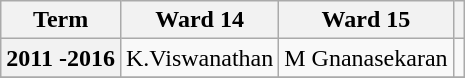<table class="wikitable">
<tr>
<th scope="col">Term</th>
<th scope="col">Ward 14</th>
<th scope="col">Ward 15</th>
<th scope="col"></th>
</tr>
<tr>
<th scope ="row">2011 -2016</th>
<td>K.Viswanathan</td>
<td>M Gnanasekaran</td>
<td></td>
</tr>
<tr>
</tr>
</table>
